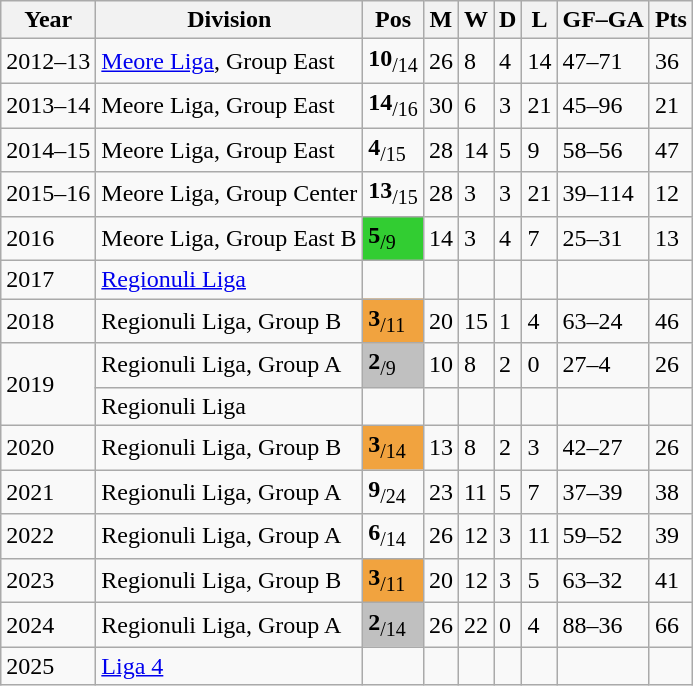<table class="wikitable">
<tr>
<th>Year</th>
<th>Division</th>
<th>Pos</th>
<th>M</th>
<th>W</th>
<th>D</th>
<th>L</th>
<th>GF–GA</th>
<th>Pts</th>
</tr>
<tr>
<td>2012–13</td>
<td><a href='#'>Meore Liga</a>, Group East</td>
<td><strong>10</strong><sub>/14</sub></td>
<td>26</td>
<td>8</td>
<td>4</td>
<td>14</td>
<td>47–71</td>
<td>36</td>
</tr>
<tr>
<td>2013–14</td>
<td>Meore Liga, Group East</td>
<td><strong>14</strong><sub>/16</sub></td>
<td>30</td>
<td>6</td>
<td>3</td>
<td>21</td>
<td>45–96</td>
<td>21</td>
</tr>
<tr>
<td>2014–15</td>
<td>Meore Liga, Group East</td>
<td><strong>4</strong><sub>/15</sub></td>
<td>28</td>
<td>14</td>
<td>5</td>
<td>9</td>
<td>58–56</td>
<td>47</td>
</tr>
<tr>
<td>2015–16</td>
<td>Meore Liga, Group Center</td>
<td><strong>13</strong><sub>/15</sub></td>
<td>28</td>
<td>3</td>
<td>3</td>
<td>21</td>
<td>39–114</td>
<td>12</td>
</tr>
<tr>
<td>2016</td>
<td>Meore Liga, Group East B</td>
<td bgcolor=LimeGreen><strong>5</strong><sub>/9</sub></td>
<td>14</td>
<td>3</td>
<td>4</td>
<td>7</td>
<td>25–31</td>
<td>13</td>
</tr>
<tr>
<td>2017</td>
<td><a href='#'>Regionuli Liga</a></td>
<td></td>
<td></td>
<td></td>
<td></td>
<td></td>
<td></td>
<td></td>
</tr>
<tr>
<td>2018</td>
<td>Regionuli Liga, Group B</td>
<td bgcolor=#F1A33F><strong>3</strong><sub>/11</sub></td>
<td>20</td>
<td>15</td>
<td>1</td>
<td>4</td>
<td>63–24</td>
<td>46</td>
</tr>
<tr>
<td rowspan="2">2019</td>
<td>Regionuli Liga, Group A</td>
<td bgcolor=Silver><strong>2</strong><sub>/9</sub></td>
<td>10</td>
<td>8</td>
<td>2</td>
<td>0</td>
<td>27–4</td>
<td>26</td>
</tr>
<tr>
<td>Regionuli Liga</td>
<td></td>
<td></td>
<td></td>
<td></td>
<td></td>
<td></td>
<td></td>
</tr>
<tr>
<td>2020</td>
<td>Regionuli Liga, Group B</td>
<td bgcolor=#F1A33F><strong>3</strong><sub>/14</sub></td>
<td>13</td>
<td>8</td>
<td>2</td>
<td>3</td>
<td>42–27</td>
<td>26</td>
</tr>
<tr>
<td>2021</td>
<td>Regionuli Liga, Group A</td>
<td><strong>9</strong><sub>/24</sub></td>
<td>23</td>
<td>11</td>
<td>5</td>
<td>7</td>
<td>37–39</td>
<td>38</td>
</tr>
<tr>
<td>2022</td>
<td>Regionuli Liga, Group A</td>
<td><strong>6</strong><sub>/14</sub></td>
<td>26</td>
<td>12</td>
<td>3</td>
<td>11</td>
<td>59–52</td>
<td>39</td>
</tr>
<tr>
<td>2023</td>
<td>Regionuli Liga, Group B</td>
<td bgcolor=#F1A33F><strong>3</strong><sub>/11</sub></td>
<td>20</td>
<td>12</td>
<td>3</td>
<td>5</td>
<td>63–32</td>
<td>41</td>
</tr>
<tr>
<td>2024</td>
<td>Regionuli Liga, Group A</td>
<td bgcolor=Silver><strong>2</strong><sub>/14</sub></td>
<td>26</td>
<td>22</td>
<td>0</td>
<td>4</td>
<td>88–36</td>
<td>66</td>
</tr>
<tr>
<td>2025</td>
<td><a href='#'>Liga 4</a></td>
<td></td>
<td></td>
<td></td>
<td></td>
<td></td>
<td></td>
</tr>
</table>
